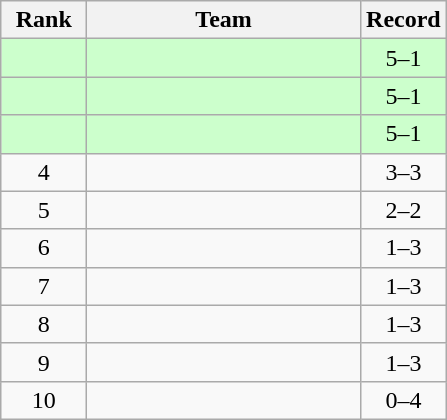<table class="wikitable" style="text-align: center">
<tr>
<th width=50>Rank</th>
<th width=175>Team</th>
<th width=50>Record</th>
</tr>
<tr style="background:#cfc;">
<td></td>
<td align=left></td>
<td>5–1</td>
</tr>
<tr style="background:#cfc;">
<td></td>
<td align=left></td>
<td>5–1</td>
</tr>
<tr style="background:#cfc;">
<td></td>
<td align=left></td>
<td>5–1</td>
</tr>
<tr>
<td>4</td>
<td align=left></td>
<td>3–3</td>
</tr>
<tr>
<td>5</td>
<td align=left></td>
<td>2–2</td>
</tr>
<tr>
<td>6</td>
<td align=left></td>
<td>1–3</td>
</tr>
<tr>
<td>7</td>
<td align=left></td>
<td>1–3</td>
</tr>
<tr>
<td>8</td>
<td align=left></td>
<td>1–3</td>
</tr>
<tr>
<td>9</td>
<td align=left></td>
<td>1–3</td>
</tr>
<tr>
<td>10</td>
<td align=left></td>
<td>0–4</td>
</tr>
</table>
